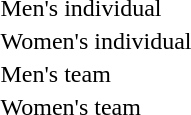<table>
<tr>
<td>Men's individual</td>
<td></td>
<td></td>
<td></td>
</tr>
<tr>
<td>Women's individual</td>
<td></td>
<td></td>
<td></td>
</tr>
<tr>
<td>Men's team</td>
<td></td>
<td></td>
<td></td>
</tr>
<tr>
<td>Women's team</td>
<td></td>
<td></td>
<td></td>
</tr>
<tr>
</tr>
</table>
